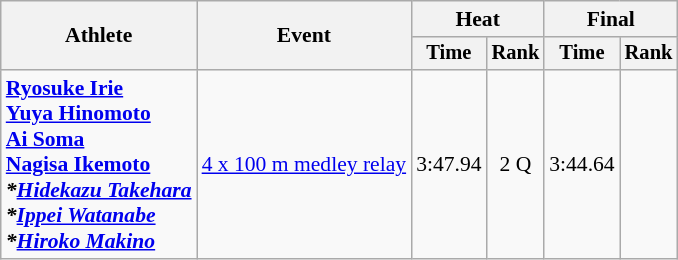<table class=wikitable style="font-size:90%">
<tr>
<th rowspan="2">Athlete</th>
<th rowspan="2">Event</th>
<th colspan="2">Heat</th>
<th colspan="2">Final</th>
</tr>
<tr style="font-size:95%">
<th>Time</th>
<th>Rank</th>
<th>Time</th>
<th>Rank</th>
</tr>
<tr align=center>
<td align=left><strong><a href='#'>Ryosuke Irie</a><br><a href='#'>Yuya Hinomoto</a><br><a href='#'>Ai Soma</a><br><a href='#'>Nagisa Ikemoto</a><br><em>*<a href='#'>Hidekazu Takehara</a></em><br><em>*<a href='#'>Ippei Watanabe</a></em><br><em>*<a href='#'>Hiroko Makino</a><strong><em></td>
<td align=left><a href='#'>4 x 100 m medley relay</a></td>
<td>3:47.94</td>
<td>2 </strong>Q<strong></td>
<td>3:44.64</td>
<td></td>
</tr>
</table>
